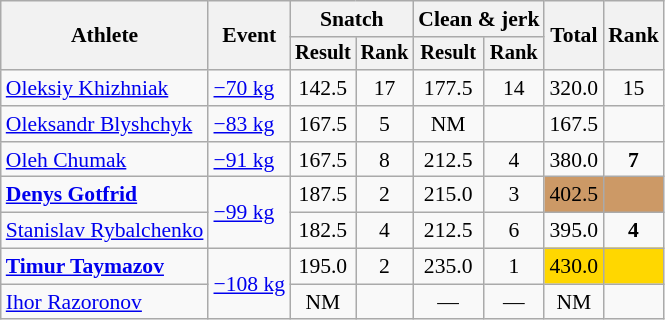<table class="wikitable" style="font-size:90%">
<tr>
<th rowspan="2">Athlete</th>
<th rowspan="2">Event</th>
<th colspan="2">Snatch</th>
<th colspan="2">Clean & jerk</th>
<th rowspan="2">Total</th>
<th rowspan="2">Rank</th>
</tr>
<tr style="font-size:95%">
<th>Result</th>
<th>Rank</th>
<th>Result</th>
<th>Rank</th>
</tr>
<tr align=center>
<td align=left><a href='#'>Oleksiy Khizhniak</a></td>
<td align=left><a href='#'>−70 kg</a></td>
<td>142.5</td>
<td>17</td>
<td>177.5</td>
<td>14</td>
<td>320.0</td>
<td>15</td>
</tr>
<tr align=center>
<td align=left><a href='#'>Oleksandr Blyshchyk</a></td>
<td align=left rowspan=1><a href='#'>−83 kg</a></td>
<td>167.5</td>
<td>5</td>
<td>NM</td>
<td></td>
<td>167.5</td>
<td></td>
</tr>
<tr align=center>
<td align=left><a href='#'>Oleh Chumak</a></td>
<td align=left rowspan=1><a href='#'>−91 kg</a></td>
<td>167.5</td>
<td>8</td>
<td>212.5</td>
<td>4</td>
<td>380.0</td>
<td><strong>7</strong></td>
</tr>
<tr align=center>
<td align=left><strong><a href='#'>Denys Gotfrid</a></strong></td>
<td align=left rowspan=2><a href='#'>−99 kg</a></td>
<td>187.5</td>
<td>2</td>
<td>215.0</td>
<td>3</td>
<td align="center" bgcolor='cc9966'>402.5</td>
<td align="center" bgcolor='cc9966'></td>
</tr>
<tr align=center>
<td align=left><a href='#'>Stanislav Rybalchenko</a></td>
<td>182.5</td>
<td>4</td>
<td>212.5</td>
<td>6</td>
<td>395.0</td>
<td><strong>4</strong></td>
</tr>
<tr align=center>
<td align=left><strong><a href='#'>Timur Taymazov</a></strong></td>
<td align=left rowspan=2><a href='#'>−108 kg</a></td>
<td>195.0</td>
<td>2</td>
<td>235.0</td>
<td>1</td>
<td align="center" bgcolor='gold'>430.0</td>
<td align="center" bgcolor='gold'></td>
</tr>
<tr align=center>
<td align=left><a href='#'>Ihor Razoronov</a></td>
<td>NM</td>
<td></td>
<td>—</td>
<td>—</td>
<td>NM</td>
<td></td>
</tr>
</table>
